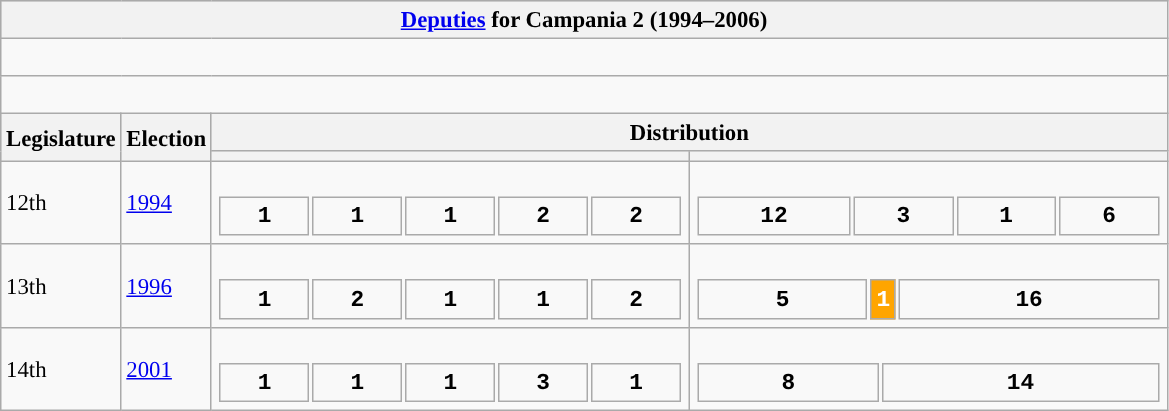<table class="wikitable" style="font-size:95%;">
<tr bgcolor="#CCCCCC">
<th colspan="4"><a href='#'>Deputies</a> for Campania 2 (1994–2006)</th>
</tr>
<tr>
<td colspan="4"><br>











</td>
</tr>
<tr>
<td colspan="4"><br>





</td>
</tr>
<tr bgcolor="#CCCCCC">
<th rowspan=2>Legislature</th>
<th rowspan=2>Election</th>
<th colspan=2>Distribution</th>
</tr>
<tr>
<th></th>
<th></th>
</tr>
<tr>
<td>12th</td>
<td><a href='#'>1994</a></td>
<td><br><table style="width:20.5em; font-size:100%; text-align:center; font-family:Courier New;">
<tr style="font-weight:bold">
<td style="background:">1</td>
<td style="background:">1</td>
<td style="background:">1</td>
<td style="background:">2</td>
<td style="background:">2</td>
</tr>
</table>
</td>
<td><br><table style="width:20.5em; font-size:100%; text-align:center; font-family:Courier New;">
<tr style="font-weight:bold">
<td style="background:">12</td>
<td style="background:">3</td>
<td style="background:">1</td>
<td style="background:">6</td>
</tr>
</table>
</td>
</tr>
<tr>
<td>13th</td>
<td><a href='#'>1996</a></td>
<td><br><table style="width:20.5em; font-size:100%; text-align:center; font-family:Courier New;">
<tr style="font-weight:bold">
<td style="background:">1</td>
<td style="background:">2</td>
<td style="background:">1</td>
<td style="background:">1</td>
<td style="background:">2</td>
</tr>
</table>
</td>
<td><br><table style="width:20.5em; font-size:100%; text-align:center; font-family:Courier New;">
<tr style="font-weight:bold">
<td style="background:">5</td>
<td style="background:orange; width:4.54%; color:white;">1</td>
<td style="background:">16</td>
</tr>
</table>
</td>
</tr>
<tr>
<td>14th</td>
<td><a href='#'>2001</a></td>
<td><br><table style="width:20.5em; font-size:100%; text-align:center; font-family:Courier New;">
<tr style="font-weight:bold">
<td style="background:">1</td>
<td style="background:">1</td>
<td style="background:">1</td>
<td style="background:">3</td>
<td style="background:">1</td>
</tr>
</table>
</td>
<td><br><table style="width:20.5em; font-size:100%; text-align:center; font-family:Courier New;">
<tr style="font-weight:bold">
<td style="background:">8</td>
<td style="background:">14</td>
</tr>
</table>
</td>
</tr>
</table>
